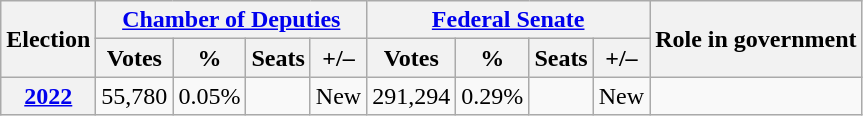<table class=wikitable style=text-align:center>
<tr>
<th rowspan="2">Election</th>
<th colspan="4"><a href='#'>Chamber of Deputies</a></th>
<th colspan="4"><a href='#'>Federal Senate</a></th>
<th rowspan="2"><strong>Role in government</strong></th>
</tr>
<tr>
<th><strong>Votes</strong></th>
<th><strong>%</strong></th>
<th><strong>Seats</strong></th>
<th>+/–</th>
<th><strong>Votes</strong></th>
<th><strong>%</strong></th>
<th><strong>Seats</strong></th>
<th>+/–</th>
</tr>
<tr>
<th><a href='#'>2022</a></th>
<td align="center">55,780</td>
<td align="center">0.05%</td>
<td style="text-align:center;"></td>
<td>New</td>
<td align="center">291,294</td>
<td align="center">0.29%</td>
<td style="text-align:center;"></td>
<td>New</td>
<td></td>
</tr>
</table>
